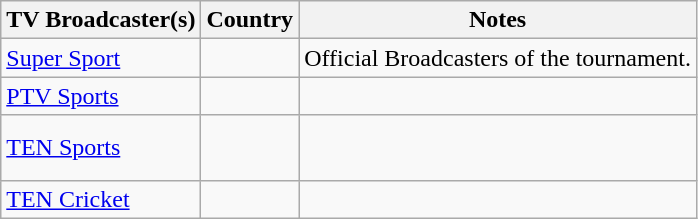<table class="wikitable">
<tr>
<th>TV Broadcaster(s)</th>
<th>Country</th>
<th>Notes</th>
</tr>
<tr>
<td><a href='#'>Super Sport</a></td>
<td><br></td>
<td>Official Broadcasters of the tournament.</td>
</tr>
<tr>
<td><a href='#'>PTV Sports</a></td>
<td></td>
<td></td>
</tr>
<tr>
<td><a href='#'>TEN Sports</a></td>
<td><br><br></td>
<td></td>
</tr>
<tr>
<td><a href='#'>TEN Cricket</a></td>
<td><br></td>
<td></td>
</tr>
</table>
